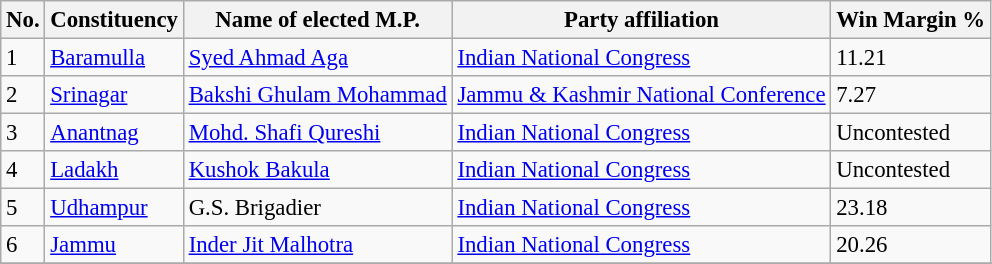<table class="sortable wikitable" style="font-size: 95%;">
<tr>
<th>No.</th>
<th>Constituency</th>
<th>Name of elected M.P.</th>
<th>Party affiliation</th>
<th>Win Margin %</th>
</tr>
<tr>
<td>1</td>
<td><a href='#'>Baramulla</a></td>
<td><a href='#'>Syed Ahmad Aga</a></td>
<td><a href='#'>Indian National Congress</a></td>
<td>11.21</td>
</tr>
<tr>
<td>2</td>
<td><a href='#'>Srinagar</a></td>
<td><a href='#'>Bakshi Ghulam Mohammad</a></td>
<td><a href='#'>Jammu & Kashmir National Conference</a></td>
<td>7.27</td>
</tr>
<tr>
<td>3</td>
<td><a href='#'>Anantnag</a></td>
<td><a href='#'>Mohd. Shafi Qureshi</a></td>
<td><a href='#'>Indian National Congress</a></td>
<td>Uncontested</td>
</tr>
<tr>
<td>4</td>
<td><a href='#'>Ladakh</a></td>
<td><a href='#'>Kushok Bakula</a></td>
<td><a href='#'>Indian National Congress</a></td>
<td>Uncontested</td>
</tr>
<tr>
<td>5</td>
<td><a href='#'>Udhampur</a></td>
<td>G.S. Brigadier</td>
<td><a href='#'>Indian National Congress</a></td>
<td>23.18</td>
</tr>
<tr>
<td>6</td>
<td><a href='#'>Jammu</a></td>
<td><a href='#'>Inder Jit Malhotra</a></td>
<td><a href='#'>Indian National Congress</a></td>
<td>20.26</td>
</tr>
<tr>
</tr>
</table>
